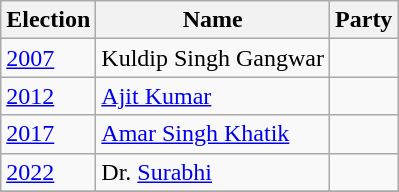<table class="wikitable sortable">
<tr>
<th>Election</th>
<th>Name</th>
<th colspan=2>Party</th>
</tr>
<tr>
<td><a href='#'>2007</a></td>
<td>Kuldip Singh Gangwar</td>
<td></td>
</tr>
<tr>
<td><a href='#'>2012</a></td>
<td><a href='#'>Ajit Kumar</a></td>
<td></td>
</tr>
<tr>
<td><a href='#'>2017</a></td>
<td><a href='#'>Amar Singh Khatik</a></td>
<td></td>
</tr>
<tr>
<td><a href='#'>2022</a></td>
<td>Dr. <a href='#'>Surabhi</a></td>
<td></td>
</tr>
<tr>
</tr>
</table>
